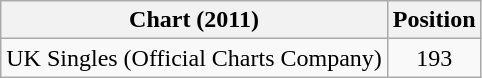<table class="wikitable">
<tr>
<th>Chart (2011)</th>
<th>Position</th>
</tr>
<tr>
<td>UK Singles (Official Charts Company)</td>
<td style="text-align:center;">193</td>
</tr>
</table>
